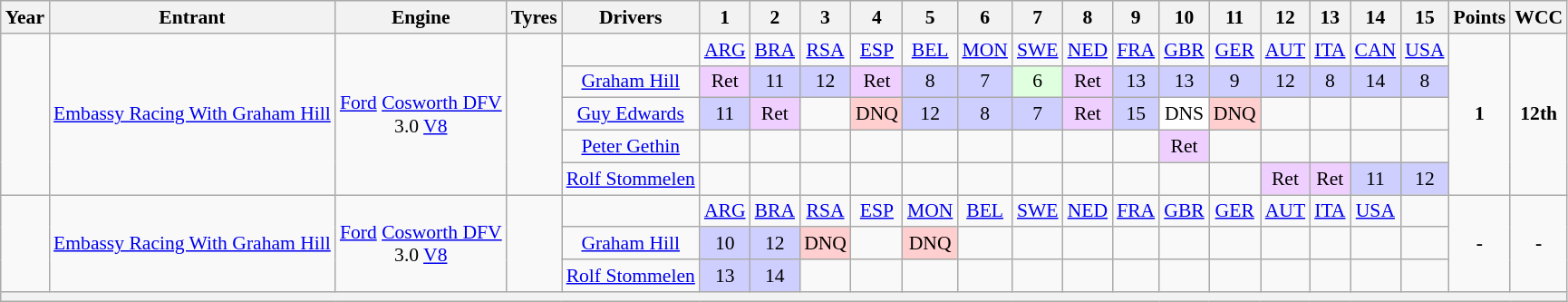<table class="wikitable" style="text-align:center; font-size:90%">
<tr>
<th>Year</th>
<th>Entrant</th>
<th>Engine</th>
<th>Tyres</th>
<th>Drivers</th>
<th>1</th>
<th>2</th>
<th>3</th>
<th>4</th>
<th>5</th>
<th>6</th>
<th>7</th>
<th>8</th>
<th>9</th>
<th>10</th>
<th>11</th>
<th>12</th>
<th>13</th>
<th>14</th>
<th>15</th>
<th>Points</th>
<th>WCC</th>
</tr>
<tr>
<td rowspan="5"></td>
<td rowspan="5"><a href='#'>Embassy Racing With Graham Hill</a></td>
<td rowspan="5"><a href='#'>Ford</a> <a href='#'>Cosworth DFV</a> <br>3.0 <a href='#'>V8</a></td>
<td rowspan="5"></td>
<td></td>
<td><a href='#'>ARG</a></td>
<td><a href='#'>BRA</a></td>
<td><a href='#'>RSA</a></td>
<td><a href='#'>ESP</a></td>
<td><a href='#'>BEL</a></td>
<td><a href='#'>MON</a></td>
<td><a href='#'>SWE</a></td>
<td><a href='#'>NED</a></td>
<td><a href='#'>FRA</a></td>
<td><a href='#'>GBR</a></td>
<td><a href='#'>GER</a></td>
<td><a href='#'>AUT</a></td>
<td><a href='#'>ITA</a></td>
<td><a href='#'>CAN</a></td>
<td><a href='#'>USA</a></td>
<td rowspan="5"><strong>1</strong></td>
<td rowspan="5"><strong>12th</strong></td>
</tr>
<tr>
<td><a href='#'>Graham Hill</a></td>
<td style="background:#EFCFFF;">Ret</td>
<td style="background:#CFCFFF;">11</td>
<td style="background:#CFCFFF;">12</td>
<td style="background:#EFCFFF;">Ret</td>
<td style="background:#CFCFFF;">8</td>
<td style="background:#CFCFFF;">7</td>
<td style="background:#DFFFDF;">6</td>
<td style="background:#EFCFFF;">Ret</td>
<td style="background:#CFCFFF;">13</td>
<td style="background:#CFCFFF;">13</td>
<td style="background:#CFCFFF;">9</td>
<td style="background:#CFCFFF;">12</td>
<td style="background:#CFCFFF;">8</td>
<td style="background:#CFCFFF;">14</td>
<td style="background:#CFCFFF;">8</td>
</tr>
<tr>
<td><a href='#'>Guy Edwards</a></td>
<td style="background:#CFCFFF;">11</td>
<td style="background:#EFCFFF;">Ret</td>
<td></td>
<td style="background:#FFCFCF;">DNQ</td>
<td style="background:#CFCFFF;">12</td>
<td style="background:#CFCFFF;">8</td>
<td style="background:#CFCFFF;">7</td>
<td style="background:#EFCFFF;">Ret</td>
<td style="background:#CFCFFF;">15</td>
<td style="background:#FFFFFF;">DNS</td>
<td style="background:#FFCFCF;">DNQ</td>
<td></td>
<td></td>
<td></td>
<td></td>
</tr>
<tr>
<td><a href='#'>Peter Gethin</a></td>
<td></td>
<td></td>
<td></td>
<td></td>
<td></td>
<td></td>
<td></td>
<td></td>
<td></td>
<td style="background:#EFCFFF;">Ret</td>
<td></td>
<td></td>
<td></td>
<td></td>
<td></td>
</tr>
<tr>
<td><a href='#'>Rolf Stommelen</a></td>
<td></td>
<td></td>
<td></td>
<td></td>
<td></td>
<td></td>
<td></td>
<td></td>
<td></td>
<td></td>
<td></td>
<td style="background:#EFCFFF;">Ret</td>
<td style="background:#EFCFFF;">Ret</td>
<td style="background:#CFCFFF;">11</td>
<td style="background:#CFCFFF;">12</td>
</tr>
<tr>
<td rowspan="3"></td>
<td rowspan="3"><a href='#'>Embassy Racing With Graham Hill</a></td>
<td rowspan="3"><a href='#'>Ford</a> <a href='#'>Cosworth DFV</a> <br>3.0 <a href='#'>V8</a></td>
<td rowspan="3"></td>
<td></td>
<td><a href='#'>ARG</a></td>
<td><a href='#'>BRA</a></td>
<td><a href='#'>RSA</a></td>
<td><a href='#'>ESP</a></td>
<td><a href='#'>MON</a></td>
<td><a href='#'>BEL</a></td>
<td><a href='#'>SWE</a></td>
<td><a href='#'>NED</a></td>
<td><a href='#'>FRA</a></td>
<td><a href='#'>GBR</a></td>
<td><a href='#'>GER</a></td>
<td><a href='#'>AUT</a></td>
<td><a href='#'>ITA</a></td>
<td><a href='#'>USA</a></td>
<td></td>
<td rowspan="3"><strong>-</strong></td>
<td rowspan="3"><strong>-</strong></td>
</tr>
<tr>
<td><a href='#'>Graham Hill</a></td>
<td style="background:#CFCFFF;">10</td>
<td style="background:#CFCFFF;">12</td>
<td style="background:#FFCFCF;">DNQ</td>
<td></td>
<td style="background:#FFCFCF;">DNQ</td>
<td></td>
<td></td>
<td></td>
<td></td>
<td></td>
<td></td>
<td></td>
<td></td>
<td></td>
<td></td>
</tr>
<tr>
<td><a href='#'>Rolf Stommelen</a></td>
<td style="background:#CFCFFF;">13</td>
<td style="background:#CFCFFF;">14</td>
<td></td>
<td></td>
<td></td>
<td></td>
<td></td>
<td></td>
<td></td>
<td></td>
<td></td>
<td></td>
<td></td>
<td></td>
<td></td>
</tr>
<tr>
<th colspan="22"></th>
</tr>
</table>
